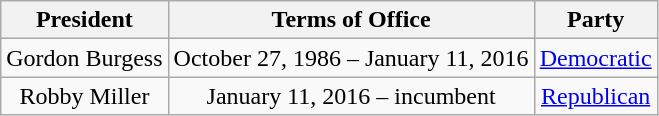<table class="wikitable" style="text-align:center">
<tr>
<th>President</th>
<th>Terms of Office</th>
<th>Party</th>
</tr>
<tr>
<td>Gordon Burgess</td>
<td>October 27, 1986 – January 11, 2016</td>
<td><a href='#'>Democratic</a></td>
</tr>
<tr>
<td>Robby Miller</td>
<td>January 11, 2016 – incumbent</td>
<td><a href='#'>Republican</a></td>
</tr>
</table>
